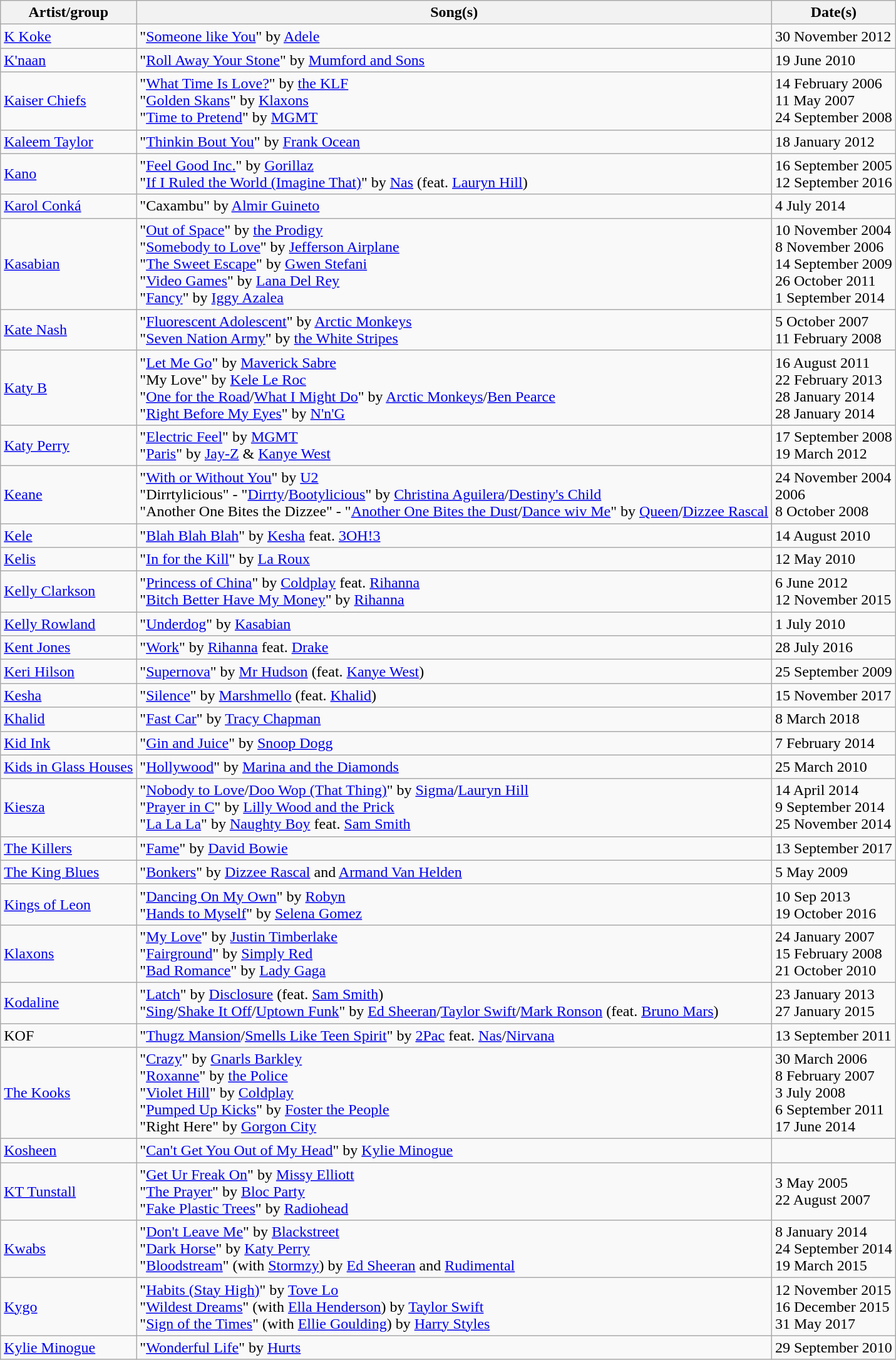<table class="wikitable">
<tr>
<th>Artist/group</th>
<th>Song(s)</th>
<th>Date(s)</th>
</tr>
<tr>
<td><a href='#'>K Koke</a></td>
<td>"<a href='#'>Someone like You</a>" by <a href='#'>Adele</a></td>
<td>30 November 2012</td>
</tr>
<tr>
<td><a href='#'>K'naan</a></td>
<td>"<a href='#'>Roll Away Your Stone</a>" by <a href='#'>Mumford and Sons</a></td>
<td>19 June 2010</td>
</tr>
<tr>
<td><a href='#'>Kaiser Chiefs</a></td>
<td>"<a href='#'>What Time Is Love?</a>" by <a href='#'>the KLF</a><br>"<a href='#'>Golden Skans</a>" by <a href='#'>Klaxons</a> <br>"<a href='#'>Time to Pretend</a>" by <a href='#'>MGMT</a></td>
<td>14 February 2006<br> 11 May 2007<br>24 September 2008</td>
</tr>
<tr>
<td><a href='#'>Kaleem Taylor</a></td>
<td>"<a href='#'>Thinkin Bout You</a>" by <a href='#'>Frank Ocean</a></td>
<td>18 January 2012</td>
</tr>
<tr>
<td><a href='#'>Kano</a></td>
<td>"<a href='#'>Feel Good Inc.</a>" by <a href='#'>Gorillaz</a><br>"<a href='#'>If I Ruled the World (Imagine That)</a>" by <a href='#'>Nas</a> (feat. <a href='#'>Lauryn Hill</a>)</td>
<td>16 September 2005<br>12 September 2016</td>
</tr>
<tr>
<td><a href='#'>Karol Conká</a></td>
<td>"Caxambu" by <a href='#'>Almir Guineto</a></td>
<td>4 July 2014</td>
</tr>
<tr>
<td><a href='#'>Kasabian</a></td>
<td>"<a href='#'>Out of Space</a>" by <a href='#'>the Prodigy</a><br>"<a href='#'>Somebody to Love</a>" by <a href='#'>Jefferson Airplane</a><br>"<a href='#'>The Sweet Escape</a>" by <a href='#'>Gwen Stefani</a><br>"<a href='#'>Video Games</a>" by <a href='#'>Lana Del Rey</a><br>"<a href='#'>Fancy</a>" by <a href='#'>Iggy Azalea</a></td>
<td>10 November 2004<br>8 November 2006<br>14 September 2009<br>26 October 2011<br>1 September 2014</td>
</tr>
<tr>
<td><a href='#'>Kate Nash</a></td>
<td>"<a href='#'>Fluorescent Adolescent</a>" by <a href='#'>Arctic Monkeys</a><br>"<a href='#'>Seven Nation Army</a>" by <a href='#'>the White Stripes</a></td>
<td>5 October 2007<br>11 February 2008</td>
</tr>
<tr>
<td><a href='#'>Katy B</a></td>
<td>"<a href='#'>Let Me Go</a>" by <a href='#'>Maverick Sabre</a> <br>"My Love" by <a href='#'>Kele Le Roc</a><br>"<a href='#'>One for the Road</a>/<a href='#'>What I Might Do</a>" by <a href='#'>Arctic Monkeys</a>/<a href='#'>Ben Pearce</a><br>"<a href='#'>Right Before My Eyes</a>" by <a href='#'>N'n'G</a></td>
<td>16 August 2011<br>22 February 2013<br>28 January 2014<br>28 January 2014</td>
</tr>
<tr>
<td><a href='#'>Katy Perry</a></td>
<td>"<a href='#'>Electric Feel</a>" by <a href='#'>MGMT</a><br>"<a href='#'>Paris</a>" by <a href='#'>Jay-Z</a> & <a href='#'>Kanye West</a></td>
<td>17 September 2008<br>19 March 2012</td>
</tr>
<tr>
<td><a href='#'>Keane</a></td>
<td>"<a href='#'>With or Without You</a>" by <a href='#'>U2</a><br>"Dirrtylicious" - "<a href='#'>Dirrty</a>/<a href='#'>Bootylicious</a>" by <a href='#'>Christina Aguilera</a>/<a href='#'>Destiny's Child</a><br>"Another One Bites the Dizzee" - "<a href='#'>Another One Bites the Dust</a>/<a href='#'>Dance wiv Me</a>" by <a href='#'>Queen</a>/<a href='#'>Dizzee Rascal</a></td>
<td>24 November 2004<br>2006<br>8 October 2008</td>
</tr>
<tr>
<td><a href='#'>Kele</a></td>
<td>"<a href='#'>Blah Blah Blah</a>" by <a href='#'>Kesha</a> feat. <a href='#'>3OH!3</a></td>
<td>14 August 2010</td>
</tr>
<tr>
<td><a href='#'>Kelis</a></td>
<td>"<a href='#'>In for the Kill</a>" by <a href='#'>La Roux</a></td>
<td>12 May 2010</td>
</tr>
<tr>
<td><a href='#'>Kelly Clarkson</a></td>
<td>"<a href='#'>Princess of China</a>" by <a href='#'>Coldplay</a> feat. <a href='#'>Rihanna</a><br>"<a href='#'>Bitch Better Have My Money</a>" by <a href='#'>Rihanna</a></td>
<td>6 June 2012<br>12 November 2015</td>
</tr>
<tr>
<td><a href='#'>Kelly Rowland</a></td>
<td>"<a href='#'>Underdog</a>" by <a href='#'>Kasabian</a></td>
<td>1 July 2010</td>
</tr>
<tr>
<td><a href='#'>Kent Jones</a></td>
<td>"<a href='#'>Work</a>" by <a href='#'>Rihanna</a> feat. <a href='#'>Drake</a></td>
<td>28 July 2016</td>
</tr>
<tr>
<td><a href='#'>Keri Hilson</a></td>
<td>"<a href='#'>Supernova</a>" by <a href='#'>Mr Hudson</a> (feat. <a href='#'>Kanye West</a>)</td>
<td>25 September 2009</td>
</tr>
<tr>
<td><a href='#'>Kesha</a></td>
<td>"<a href='#'>Silence</a>" by <a href='#'>Marshmello</a> (feat. <a href='#'>Khalid</a>)</td>
<td>15 November 2017</td>
</tr>
<tr>
<td><a href='#'>Khalid</a></td>
<td>"<a href='#'>Fast Car</a>" by <a href='#'>Tracy Chapman</a></td>
<td>8 March 2018</td>
</tr>
<tr>
<td><a href='#'>Kid Ink</a></td>
<td>"<a href='#'>Gin and Juice</a>" by <a href='#'>Snoop Dogg</a></td>
<td>7 February 2014</td>
</tr>
<tr>
<td><a href='#'>Kids in Glass Houses</a></td>
<td>"<a href='#'>Hollywood</a>" by <a href='#'>Marina and the Diamonds</a></td>
<td>25 March 2010</td>
</tr>
<tr>
<td><a href='#'>Kiesza</a></td>
<td>"<a href='#'>Nobody to Love</a>/<a href='#'>Doo Wop (That Thing)</a>" by <a href='#'>Sigma</a>/<a href='#'>Lauryn Hill</a><br>"<a href='#'>Prayer in C</a>" by <a href='#'>Lilly Wood and the Prick</a><br>"<a href='#'>La La La</a>" by <a href='#'>Naughty Boy</a> feat. <a href='#'>Sam Smith</a></td>
<td>14 April 2014<br>9 September 2014<br>25 November 2014</td>
</tr>
<tr>
<td><a href='#'>The Killers</a></td>
<td>"<a href='#'>Fame</a>" by <a href='#'>David Bowie</a></td>
<td>13 September 2017</td>
</tr>
<tr>
<td><a href='#'>The King Blues</a></td>
<td>"<a href='#'>Bonkers</a>" by <a href='#'>Dizzee Rascal</a> and <a href='#'>Armand Van Helden</a></td>
<td>5 May 2009</td>
</tr>
<tr>
<td><a href='#'>Kings of Leon</a></td>
<td>"<a href='#'>Dancing On My Own</a>" by <a href='#'>Robyn</a><br>"<a href='#'>Hands to Myself</a>" by <a href='#'>Selena Gomez</a></td>
<td>10 Sep 2013<br>19 October 2016</td>
</tr>
<tr>
<td><a href='#'>Klaxons</a></td>
<td>"<a href='#'>My Love</a>" by <a href='#'>Justin Timberlake</a><br>"<a href='#'>Fairground</a>" by <a href='#'>Simply Red</a><br>"<a href='#'>Bad Romance</a>" by <a href='#'>Lady Gaga</a></td>
<td>24 January 2007<br>15 February 2008<br> 21 October 2010</td>
</tr>
<tr>
<td><a href='#'>Kodaline</a></td>
<td>"<a href='#'>Latch</a>" by <a href='#'>Disclosure</a> (feat. <a href='#'>Sam Smith</a>)<br>"<a href='#'>Sing</a>/<a href='#'>Shake It Off</a>/<a href='#'>Uptown Funk</a>" by <a href='#'>Ed Sheeran</a>/<a href='#'>Taylor Swift</a>/<a href='#'>Mark Ronson</a> (feat. <a href='#'>Bruno Mars</a>)</td>
<td>23 January 2013<br>27 January 2015</td>
</tr>
<tr>
<td>KOF</td>
<td>"<a href='#'>Thugz Mansion</a>/<a href='#'>Smells Like Teen Spirit</a>" by <a href='#'>2Pac</a> feat. <a href='#'>Nas</a>/<a href='#'>Nirvana</a></td>
<td>13 September 2011</td>
</tr>
<tr>
<td><a href='#'>The Kooks</a></td>
<td>"<a href='#'>Crazy</a>" by <a href='#'>Gnarls Barkley</a><br>"<a href='#'>Roxanne</a>" by <a href='#'>the Police</a><br>"<a href='#'>Violet Hill</a>" by <a href='#'>Coldplay</a><br>"<a href='#'>Pumped Up Kicks</a>" by <a href='#'>Foster the People</a><br>"Right Here" by <a href='#'>Gorgon City</a></td>
<td>30 March 2006<br>8 February 2007<br>3 July 2008<br>6 September 2011<br>17 June 2014</td>
</tr>
<tr>
<td><a href='#'>Kosheen</a></td>
<td>"<a href='#'>Can't Get You Out of My Head</a>" by <a href='#'>Kylie Minogue</a></td>
<td></td>
</tr>
<tr>
<td><a href='#'>KT Tunstall</a></td>
<td>"<a href='#'>Get Ur Freak On</a>" by <a href='#'>Missy Elliott</a><br>"<a href='#'>The Prayer</a>" by <a href='#'>Bloc Party</a><br>"<a href='#'>Fake Plastic Trees</a>" by <a href='#'>Radiohead</a></td>
<td>3 May 2005<br>22 August 2007<br></td>
</tr>
<tr>
<td><a href='#'>Kwabs</a></td>
<td>"<a href='#'>Don't Leave Me</a>" by <a href='#'>Blackstreet</a><br>"<a href='#'>Dark Horse</a>" by <a href='#'>Katy Perry</a><br>"<a href='#'>Bloodstream</a>" (with <a href='#'>Stormzy</a>) by <a href='#'>Ed Sheeran</a> and <a href='#'>Rudimental</a></td>
<td>8 January 2014<br>24 September 2014<br>19 March 2015</td>
</tr>
<tr>
<td><a href='#'>Kygo</a></td>
<td>"<a href='#'>Habits (Stay High)</a>" by <a href='#'>Tove Lo</a><br>"<a href='#'>Wildest Dreams</a>" (with <a href='#'>Ella Henderson</a>) by <a href='#'>Taylor Swift</a><br>"<a href='#'>Sign of the Times</a>" (with <a href='#'>Ellie Goulding</a>) by <a href='#'>Harry Styles</a></td>
<td>12 November 2015<br>16 December 2015<br>31 May 2017</td>
</tr>
<tr>
<td><a href='#'>Kylie Minogue</a></td>
<td>"<a href='#'>Wonderful Life</a>" by <a href='#'>Hurts</a></td>
<td>29 September 2010</td>
</tr>
</table>
